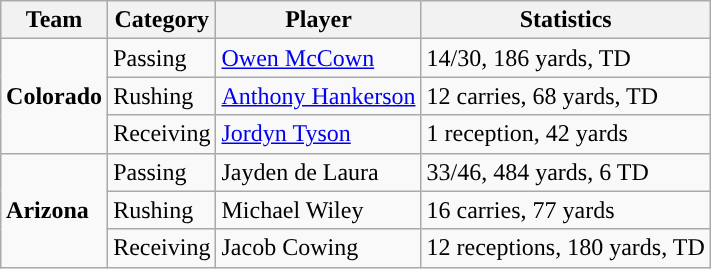<table class="wikitable" style="float: right;">
<tr>
<th>Team</th>
<th>Category</th>
<th>Player</th>
<th>Statistics</th>
</tr>
<tr>
<td rowspan=3><strong>Colorado</strong></td>
<td>Passing</td>
<td><a href='#'>Owen McCown</a></td>
<td>14/30, 186 yards, TD</td>
</tr>
<tr>
<td>Rushing</td>
<td><a href='#'>Anthony Hankerson</a></td>
<td>12 carries, 68 yards, TD</td>
</tr>
<tr>
<td>Receiving</td>
<td><a href='#'>Jordyn Tyson</a></td>
<td>1 reception, 42 yards</td>
</tr>
<tr>
<td rowspan=3><strong>Arizona</strong></td>
<td>Passing</td>
<td>Jayden de Laura</td>
<td>33/46, 484 yards, 6 TD</td>
</tr>
<tr>
<td>Rushing</td>
<td>Michael Wiley</td>
<td>16 carries, 77 yards</td>
</tr>
<tr>
<td>Receiving</td>
<td>Jacob Cowing</td>
<td>12 receptions, 180 yards, TD</td>
</tr>
</table>
